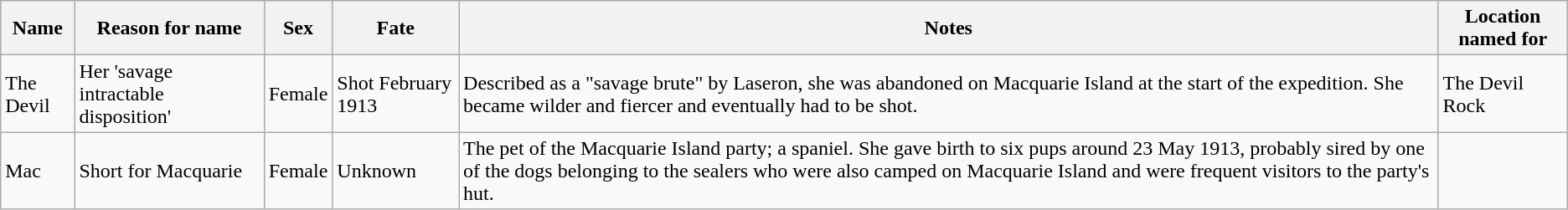<table class="wikitable sortable">
<tr>
<th scope="col">Name</th>
<th scope="col" class="unsortable">Reason for name</th>
<th scope="col">Sex</th>
<th scope="col">Fate</th>
<th scope="col" class="unsortable">Notes</th>
<th scope="col">Location named for</th>
</tr>
<tr |scope="row">
<td>The Devil</td>
<td>Her 'savage intractable disposition'</td>
<td>Female</td>
<td>Shot February 1913</td>
<td>Described as a "savage brute" by Laseron, she was abandoned on Macquarie Island at the start of the expedition. She became wilder and fiercer and eventually had to be shot.</td>
<td>The Devil Rock</td>
</tr>
<tr |scope="row">
<td>Mac</td>
<td>Short for Macquarie</td>
<td>Female</td>
<td>Unknown</td>
<td>The pet of the Macquarie Island party; a spaniel. She gave birth to six pups around 23 May 1913, probably sired by one of the dogs belonging to the sealers who were also camped on Macquarie Island and were frequent visitors to the party's hut.</td>
<td></td>
</tr>
</table>
